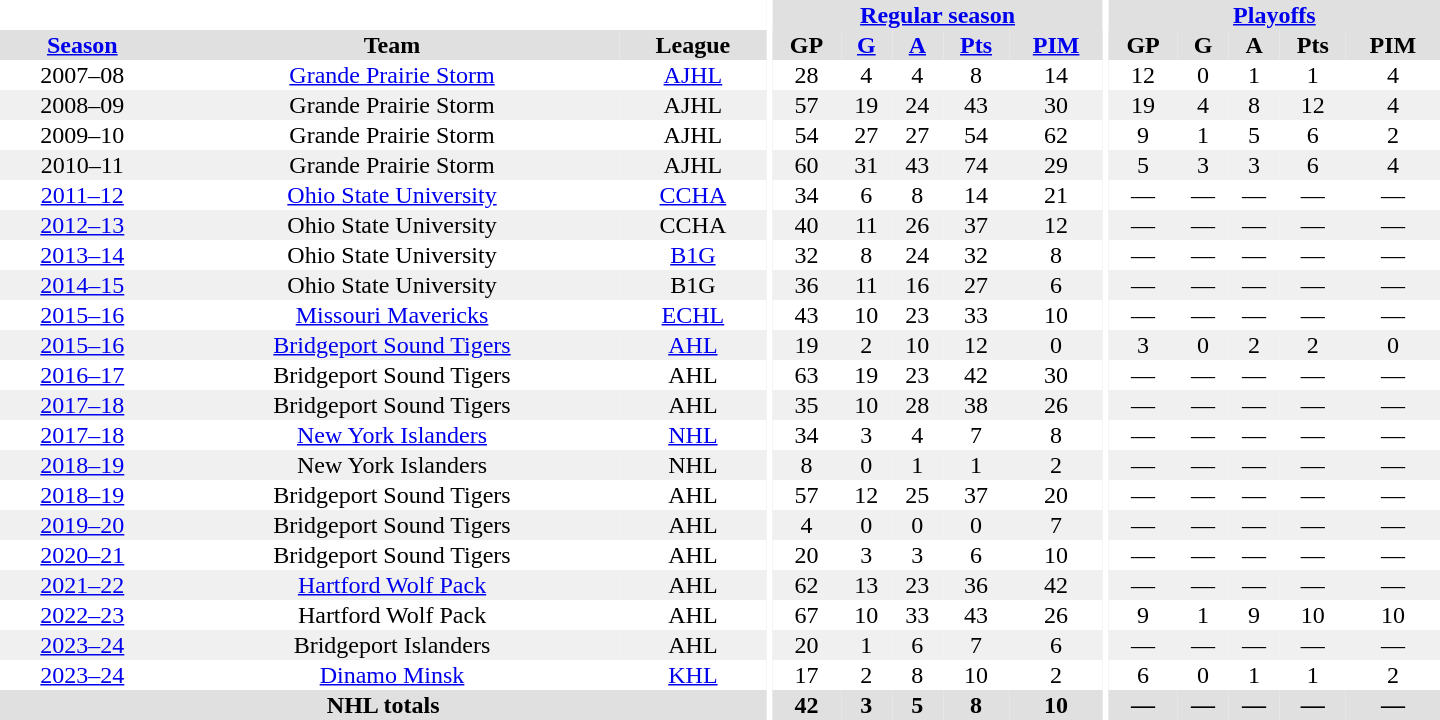<table border="0" cellpadding="1" cellspacing="0" style="text-align:center; width:60em">
<tr bgcolor="#e0e0e0">
<th colspan="3" bgcolor="#ffffff"></th>
<th rowspan="99" bgcolor="#ffffff"></th>
<th colspan="5"><a href='#'>Regular season</a></th>
<th rowspan="99" bgcolor="#ffffff"></th>
<th colspan="5"><a href='#'>Playoffs</a></th>
</tr>
<tr bgcolor="#e0e0e0">
<th><a href='#'>Season</a></th>
<th>Team</th>
<th>League</th>
<th>GP</th>
<th><a href='#'>G</a></th>
<th><a href='#'>A</a></th>
<th><a href='#'>Pts</a></th>
<th><a href='#'>PIM</a></th>
<th>GP</th>
<th>G</th>
<th>A</th>
<th>Pts</th>
<th>PIM</th>
</tr>
<tr>
<td>2007–08</td>
<td><a href='#'>Grande Prairie Storm</a></td>
<td><a href='#'>AJHL</a></td>
<td>28</td>
<td>4</td>
<td>4</td>
<td>8</td>
<td>14</td>
<td>12</td>
<td>0</td>
<td>1</td>
<td>1</td>
<td>4</td>
</tr>
<tr bgcolor="#f0f0f0">
<td>2008–09</td>
<td>Grande Prairie Storm</td>
<td>AJHL</td>
<td>57</td>
<td>19</td>
<td>24</td>
<td>43</td>
<td>30</td>
<td>19</td>
<td>4</td>
<td>8</td>
<td>12</td>
<td>4</td>
</tr>
<tr>
<td>2009–10</td>
<td>Grande Prairie Storm</td>
<td>AJHL</td>
<td>54</td>
<td>27</td>
<td>27</td>
<td>54</td>
<td>62</td>
<td>9</td>
<td>1</td>
<td>5</td>
<td>6</td>
<td>2</td>
</tr>
<tr bgcolor="#f0f0f0">
<td>2010–11</td>
<td>Grande Prairie Storm</td>
<td>AJHL</td>
<td>60</td>
<td>31</td>
<td>43</td>
<td>74</td>
<td>29</td>
<td>5</td>
<td>3</td>
<td>3</td>
<td>6</td>
<td>4</td>
</tr>
<tr>
<td><a href='#'>2011–12</a></td>
<td><a href='#'>Ohio State University</a></td>
<td><a href='#'>CCHA</a></td>
<td>34</td>
<td>6</td>
<td>8</td>
<td>14</td>
<td>21</td>
<td>—</td>
<td>—</td>
<td>—</td>
<td>—</td>
<td>—</td>
</tr>
<tr bgcolor="#f0f0f0">
<td><a href='#'>2012–13</a></td>
<td>Ohio State University</td>
<td>CCHA</td>
<td>40</td>
<td>11</td>
<td>26</td>
<td>37</td>
<td>12</td>
<td>—</td>
<td>—</td>
<td>—</td>
<td>—</td>
<td>—</td>
</tr>
<tr>
<td><a href='#'>2013–14</a></td>
<td>Ohio State University</td>
<td><a href='#'>B1G</a></td>
<td>32</td>
<td>8</td>
<td>24</td>
<td>32</td>
<td>8</td>
<td>—</td>
<td>—</td>
<td>—</td>
<td>—</td>
<td>—</td>
</tr>
<tr bgcolor="#f0f0f0">
<td><a href='#'>2014–15</a></td>
<td>Ohio State University</td>
<td>B1G</td>
<td>36</td>
<td>11</td>
<td>16</td>
<td>27</td>
<td>6</td>
<td>—</td>
<td>—</td>
<td>—</td>
<td>—</td>
<td>—</td>
</tr>
<tr>
<td><a href='#'>2015–16</a></td>
<td><a href='#'>Missouri Mavericks</a></td>
<td><a href='#'>ECHL</a></td>
<td>43</td>
<td>10</td>
<td>23</td>
<td>33</td>
<td>10</td>
<td>—</td>
<td>—</td>
<td>—</td>
<td>—</td>
<td>—</td>
</tr>
<tr bgcolor="#f0f0f0">
<td><a href='#'>2015–16</a></td>
<td><a href='#'>Bridgeport Sound Tigers</a></td>
<td><a href='#'>AHL</a></td>
<td>19</td>
<td>2</td>
<td>10</td>
<td>12</td>
<td>0</td>
<td>3</td>
<td>0</td>
<td>2</td>
<td>2</td>
<td>0</td>
</tr>
<tr>
<td><a href='#'>2016–17</a></td>
<td>Bridgeport Sound Tigers</td>
<td>AHL</td>
<td>63</td>
<td>19</td>
<td>23</td>
<td>42</td>
<td>30</td>
<td>—</td>
<td>—</td>
<td>—</td>
<td>—</td>
<td>—</td>
</tr>
<tr bgcolor="#f0f0f0">
<td><a href='#'>2017–18</a></td>
<td>Bridgeport Sound Tigers</td>
<td>AHL</td>
<td>35</td>
<td>10</td>
<td>28</td>
<td>38</td>
<td>26</td>
<td>—</td>
<td>—</td>
<td>—</td>
<td>—</td>
<td>—</td>
</tr>
<tr>
<td><a href='#'>2017–18</a></td>
<td><a href='#'>New York Islanders</a></td>
<td><a href='#'>NHL</a></td>
<td>34</td>
<td>3</td>
<td>4</td>
<td>7</td>
<td>8</td>
<td>—</td>
<td>—</td>
<td>—</td>
<td>—</td>
<td>—</td>
</tr>
<tr bgcolor="#f0f0f0">
<td><a href='#'>2018–19</a></td>
<td>New York Islanders</td>
<td>NHL</td>
<td>8</td>
<td>0</td>
<td>1</td>
<td>1</td>
<td>2</td>
<td>—</td>
<td>—</td>
<td>—</td>
<td>—</td>
<td>—</td>
</tr>
<tr>
<td><a href='#'>2018–19</a></td>
<td>Bridgeport Sound Tigers</td>
<td>AHL</td>
<td>57</td>
<td>12</td>
<td>25</td>
<td>37</td>
<td>20</td>
<td>—</td>
<td>—</td>
<td>—</td>
<td>—</td>
<td>—</td>
</tr>
<tr bgcolor="#f0f0f0">
<td><a href='#'>2019–20</a></td>
<td>Bridgeport Sound Tigers</td>
<td>AHL</td>
<td>4</td>
<td>0</td>
<td>0</td>
<td>0</td>
<td>7</td>
<td>—</td>
<td>—</td>
<td>—</td>
<td>—</td>
<td>—</td>
</tr>
<tr>
<td><a href='#'>2020–21</a></td>
<td>Bridgeport Sound Tigers</td>
<td>AHL</td>
<td>20</td>
<td>3</td>
<td>3</td>
<td>6</td>
<td>10</td>
<td>—</td>
<td>—</td>
<td>—</td>
<td>—</td>
<td>—</td>
</tr>
<tr bgcolor="#f0f0f0">
<td><a href='#'>2021–22</a></td>
<td><a href='#'>Hartford Wolf Pack</a></td>
<td>AHL</td>
<td>62</td>
<td>13</td>
<td>23</td>
<td>36</td>
<td>42</td>
<td>—</td>
<td>—</td>
<td>—</td>
<td>—</td>
<td>—</td>
</tr>
<tr>
<td><a href='#'>2022–23</a></td>
<td>Hartford Wolf Pack</td>
<td>AHL</td>
<td>67</td>
<td>10</td>
<td>33</td>
<td>43</td>
<td>26</td>
<td>9</td>
<td>1</td>
<td>9</td>
<td>10</td>
<td>10</td>
</tr>
<tr bgcolor="#f0f0f0">
<td><a href='#'>2023–24</a></td>
<td>Bridgeport Islanders</td>
<td>AHL</td>
<td>20</td>
<td>1</td>
<td>6</td>
<td>7</td>
<td>6</td>
<td>—</td>
<td>—</td>
<td>—</td>
<td>—</td>
<td>—</td>
</tr>
<tr>
<td><a href='#'>2023–24</a></td>
<td><a href='#'>Dinamo Minsk</a></td>
<td><a href='#'>KHL</a></td>
<td>17</td>
<td>2</td>
<td>8</td>
<td>10</td>
<td>2</td>
<td>6</td>
<td>0</td>
<td>1</td>
<td>1</td>
<td>2</td>
</tr>
<tr bgcolor="#e0e0e0">
<th colspan="3">NHL totals</th>
<th>42</th>
<th>3</th>
<th>5</th>
<th>8</th>
<th>10</th>
<th>—</th>
<th>—</th>
<th>—</th>
<th>—</th>
<th>—</th>
</tr>
</table>
